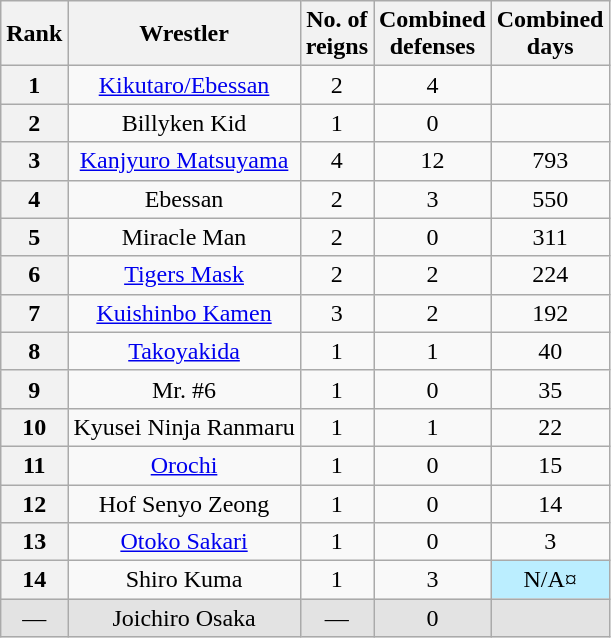<table class="wikitable sortable" style="text-align: center">
<tr>
<th>Rank</th>
<th>Wrestler</th>
<th data-sort-type="number">No. of<br>reigns</th>
<th data-sort-type="number">Combined<br>defenses</th>
<th data-sort-type="number">Combined<br>days</th>
</tr>
<tr>
<th>1</th>
<td><a href='#'>Kikutaro/Ebessan </a></td>
<td>2</td>
<td>4</td>
<td></td>
</tr>
<tr>
<th>2</th>
<td>Billyken Kid</td>
<td>1</td>
<td>0</td>
<td></td>
</tr>
<tr>
<th>3</th>
<td><a href='#'>Kanjyuro Matsuyama</a></td>
<td>4</td>
<td>12</td>
<td>793</td>
</tr>
<tr>
<th>4</th>
<td>Ebessan </td>
<td>2</td>
<td>3</td>
<td>550</td>
</tr>
<tr>
<th>5</th>
<td>Miracle Man</td>
<td>2</td>
<td>0</td>
<td>311</td>
</tr>
<tr>
<th>6</th>
<td><a href='#'>Tigers Mask</a></td>
<td>2</td>
<td>2</td>
<td>224</td>
</tr>
<tr>
<th>7</th>
<td><a href='#'>Kuishinbo Kamen</a></td>
<td>3</td>
<td>2</td>
<td>192</td>
</tr>
<tr>
<th>8</th>
<td><a href='#'>Takoyakida</a></td>
<td>1</td>
<td>1</td>
<td>40</td>
</tr>
<tr>
<th>9</th>
<td>Mr. #6</td>
<td>1</td>
<td>0</td>
<td>35</td>
</tr>
<tr>
<th>10</th>
<td>Kyusei Ninja Ranmaru</td>
<td>1</td>
<td>1</td>
<td>22</td>
</tr>
<tr>
<th>11</th>
<td><a href='#'>Orochi</a></td>
<td>1</td>
<td>0</td>
<td>15</td>
</tr>
<tr>
<th>12</th>
<td>Hof Senyo Zeong</td>
<td>1</td>
<td>0</td>
<td>14</td>
</tr>
<tr>
<th>13</th>
<td><a href='#'>Otoko Sakari</a></td>
<td>1</td>
<td>0</td>
<td>3</td>
</tr>
<tr>
<th scope=row>14</th>
<td>Shiro Kuma</td>
<td>1</td>
<td>3</td>
<td style="background-color:#bbeeff">N/A¤</td>
</tr>
<tr style="background:#e3e3e3;">
<td>—</td>
<td>Joichiro Osaka</td>
<td>—</td>
<td>0</td>
<td></td>
</tr>
</table>
